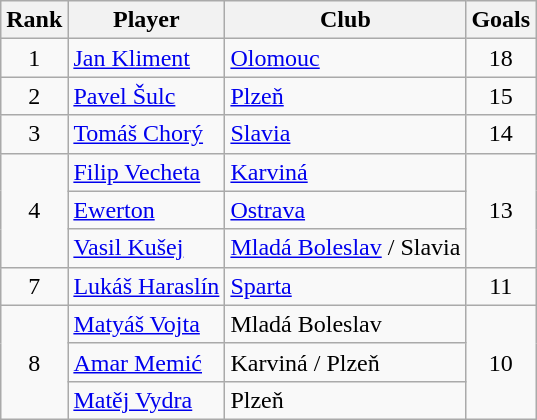<table class="wikitable" style="text-align: center;">
<tr>
<th>Rank</th>
<th>Player</th>
<th>Club</th>
<th>Goals</th>
</tr>
<tr>
<td>1</td>
<td align="left"> <a href='#'>Jan Kliment</a></td>
<td align="left"><a href='#'>Olomouc</a></td>
<td>18</td>
</tr>
<tr>
<td>2</td>
<td align="left"> <a href='#'>Pavel Šulc</a></td>
<td align="left"><a href='#'>Plzeň</a></td>
<td>15</td>
</tr>
<tr>
<td>3</td>
<td align="left"> <a href='#'>Tomáš Chorý</a></td>
<td align="left"><a href='#'>Slavia</a></td>
<td>14</td>
</tr>
<tr>
<td rowspan=3>4</td>
<td align="left"> <a href='#'>Filip Vecheta</a></td>
<td align="left"><a href='#'>Karviná</a></td>
<td rowspan=3>13</td>
</tr>
<tr>
<td align="left"> <a href='#'>Ewerton</a></td>
<td align="left"><a href='#'>Ostrava</a></td>
</tr>
<tr>
<td align="left"> <a href='#'>Vasil Kušej</a></td>
<td align="left"><a href='#'>Mladá Boleslav</a> / Slavia</td>
</tr>
<tr>
<td>7</td>
<td align="left"> <a href='#'>Lukáš Haraslín</a></td>
<td align="left"><a href='#'>Sparta</a></td>
<td>11</td>
</tr>
<tr>
<td rowspan=3>8</td>
<td align="left"> <a href='#'>Matyáš Vojta</a></td>
<td align="left">Mladá Boleslav</td>
<td rowspan=3>10</td>
</tr>
<tr>
<td align="left"> <a href='#'>Amar Memić</a></td>
<td align="left">Karviná / Plzeň</td>
</tr>
<tr>
<td align="left"> <a href='#'>Matěj Vydra</a></td>
<td align="left">Plzeň</td>
</tr>
</table>
